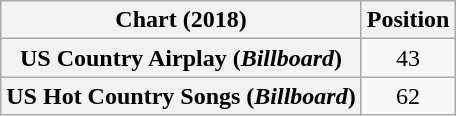<table class="wikitable sortable plainrowheaders" style="text-align:center">
<tr>
<th scope="col">Chart (2018)</th>
<th scope="col">Position</th>
</tr>
<tr>
<th scope="row">US Country Airplay (<em>Billboard</em>)</th>
<td>43</td>
</tr>
<tr>
<th scope="row">US Hot Country Songs (<em>Billboard</em>)</th>
<td>62</td>
</tr>
</table>
